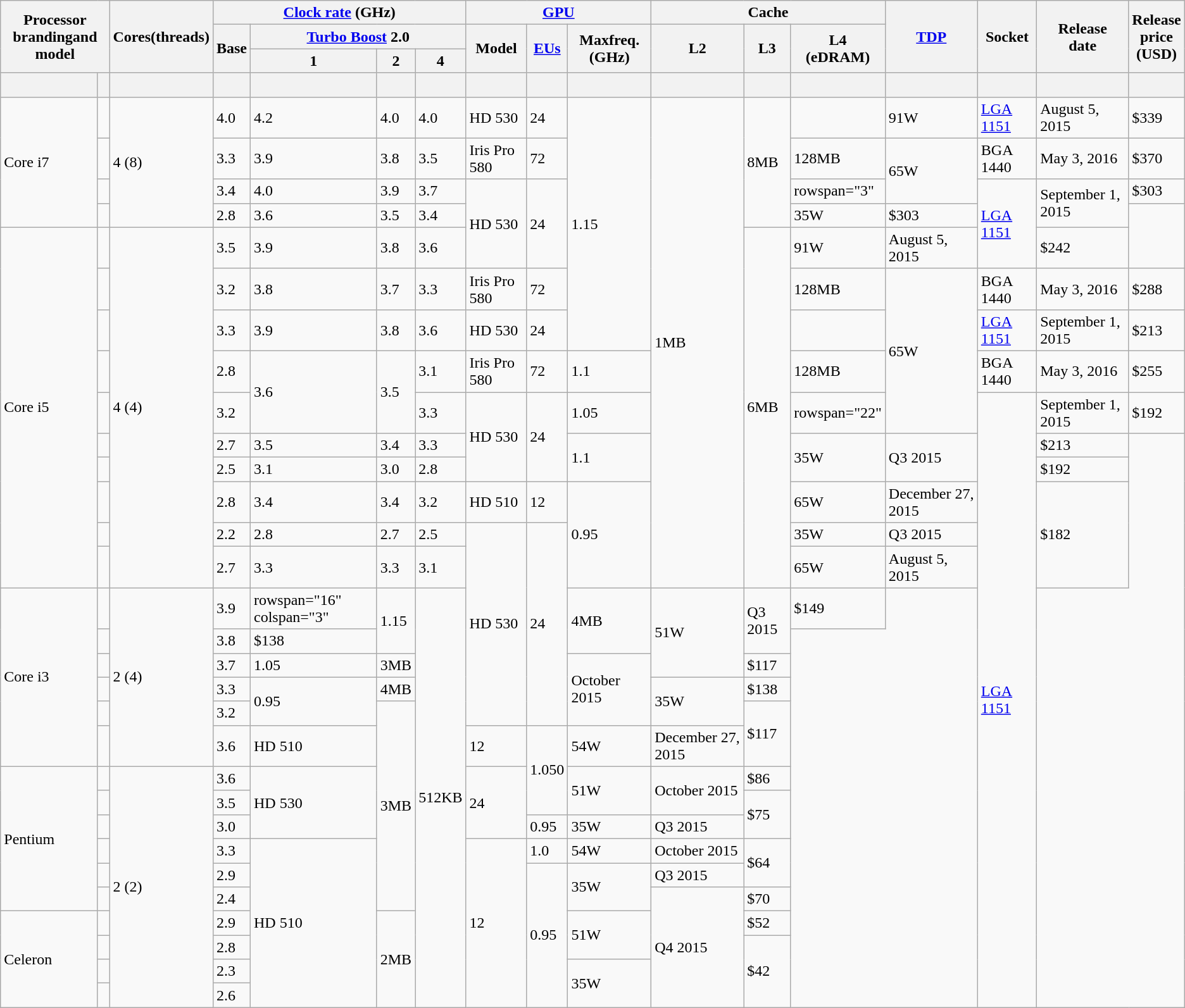<table style=text-align: center; class="wikitable sortable mw-datatable">
<tr>
<th rowspan="3" colspan="2">Processor<br>brandingand model</th>
<th rowspan="3">Cores(threads)</th>
<th colspan="4"><a href='#'>Clock rate</a> (GHz)</th>
<th colspan="3"><a href='#'>GPU</a></th>
<th colspan="3">Cache</th>
<th rowspan="3"><a href='#'>TDP</a></th>
<th rowspan="3">Socket</th>
<th rowspan="3">Release<br>date</th>
<th rowspan="3">Release<br>price<br>(USD)</th>
</tr>
<tr>
<th rowspan="2">Base</th>
<th colspan="3"><a href='#'>Turbo Boost</a> 2.0</th>
<th rowspan="2">Model</th>
<th rowspan="2"><a href='#'>EUs</a></th>
<th rowspan="2">Maxfreq.<strong></strong>(GHz)</th>
<th rowspan="2">L2</th>
<th rowspan="2">L3</th>
<th rowspan="2">L4 <br>(eDRAM)</th>
</tr>
<tr>
<th>1</th>
<th>2 </th>
<th>4 </th>
</tr>
<tr>
<th style="background-position:center"><br></th>
<th style="background-position:center"></th>
<th style="background-position:center"></th>
<th style="background-position:center"></th>
<th style="background-position:center"></th>
<th style="background-position:center"></th>
<th style="background-position:center"></th>
<th style="background-position:center"></th>
<th style="background-position:center"></th>
<th style="background-position:center"></th>
<th style="background-position:center"></th>
<th style="background-position:center"></th>
<th style="background-position:center"></th>
<th style="background-position:center"></th>
<th style="background-position:center"></th>
<th style="background-position:center"></th>
<th style="background-position:center"></th>
</tr>
<tr>
<td rowspan="4">Core i7</td>
<td></td>
<td rowspan="4">4 (8)</td>
<td>4.0</td>
<td>4.2</td>
<td>4.0</td>
<td>4.0</td>
<td>HD 530</td>
<td>24</td>
<td rowspan="7">1.15</td>
<td rowspan="14">1MB</td>
<td rowspan="4">8MB</td>
<td></td>
<td>91W</td>
<td><a href='#'>LGA 1151</a></td>
<td>August 5, 2015</td>
<td>$339</td>
</tr>
<tr>
<td></td>
<td>3.3</td>
<td>3.9</td>
<td>3.8</td>
<td>3.5</td>
<td>Iris Pro 580</td>
<td>72</td>
<td>128MB</td>
<td rowspan="2">65W</td>
<td>BGA 1440</td>
<td>May 3, 2016</td>
<td>$370</td>
</tr>
<tr>
<td></td>
<td>3.4</td>
<td>4.0</td>
<td>3.9</td>
<td>3.7</td>
<td rowspan="3">HD 530</td>
<td rowspan="3">24</td>
<td>rowspan="3" </td>
<td rowspan="3"><a href='#'>LGA 1151</a></td>
<td rowspan="2">September 1, 2015</td>
<td>$303</td>
</tr>
<tr>
<td></td>
<td>2.8</td>
<td>3.6</td>
<td>3.5</td>
<td>3.4</td>
<td>35W</td>
<td>$303</td>
</tr>
<tr>
<td rowspan="10">Core i5</td>
<td></td>
<td rowspan="10">4 (4)</td>
<td>3.5</td>
<td>3.9</td>
<td>3.8</td>
<td>3.6</td>
<td rowspan="10">6MB</td>
<td>91W</td>
<td>August 5, 2015</td>
<td>$242</td>
</tr>
<tr>
<td></td>
<td>3.2</td>
<td>3.8</td>
<td>3.7</td>
<td>3.3</td>
<td>Iris Pro 580</td>
<td>72</td>
<td>128MB</td>
<td rowspan="4">65W</td>
<td>BGA 1440</td>
<td>May 3, 2016</td>
<td>$288</td>
</tr>
<tr>
<td></td>
<td>3.3</td>
<td>3.9</td>
<td>3.8</td>
<td>3.6</td>
<td>HD 530</td>
<td>24</td>
<td></td>
<td><a href='#'>LGA 1151</a></td>
<td>September 1, 2015</td>
<td>$213</td>
</tr>
<tr>
<td></td>
<td>2.8</td>
<td rowspan="2">3.6</td>
<td rowspan="2">3.5</td>
<td>3.1</td>
<td>Iris Pro 580</td>
<td>72</td>
<td>1.1</td>
<td>128MB</td>
<td>BGA 1440</td>
<td>May 3, 2016</td>
<td>$255</td>
</tr>
<tr>
<td></td>
<td>3.2</td>
<td>3.3</td>
<td rowspan=3>HD 530</td>
<td rowspan=3>24</td>
<td>1.05</td>
<td>rowspan="22" </td>
<td rowspan="22"><a href='#'>LGA 1151</a></td>
<td>September 1, 2015</td>
<td>$192</td>
</tr>
<tr>
<td></td>
<td>2.7</td>
<td>3.5</td>
<td>3.4</td>
<td>3.3</td>
<td rowspan="2">1.1</td>
<td rowspan="2">35W</td>
<td rowspan="2">Q3 2015</td>
<td>$213</td>
</tr>
<tr>
<td></td>
<td>2.5</td>
<td>3.1</td>
<td>3.0</td>
<td>2.8</td>
<td>$192</td>
</tr>
<tr>
<td></td>
<td>2.8</td>
<td>3.4</td>
<td>3.4</td>
<td>3.2</td>
<td>HD 510</td>
<td>12</td>
<td rowspan="3">0.95</td>
<td>65W</td>
<td>December 27, 2015</td>
<td rowspan="3">$182</td>
</tr>
<tr>
<td></td>
<td>2.2</td>
<td>2.8</td>
<td>2.7</td>
<td>2.5</td>
<td rowspan="7">HD 530</td>
<td rowspan="7">24</td>
<td>35W</td>
<td>Q3 2015</td>
</tr>
<tr>
<td></td>
<td>2.7</td>
<td>3.3</td>
<td>3.3</td>
<td>3.1</td>
<td>65W</td>
<td>August 5, 2015</td>
</tr>
<tr>
<td rowspan="6">Core i3</td>
<td></td>
<td rowspan="6">2 (4)</td>
<td>3.9</td>
<td>rowspan="16" colspan="3" </td>
<td rowspan="2">1.15</td>
<td rowspan="16">512KB</td>
<td rowspan="2">4MB</td>
<td rowspan="3">51W</td>
<td rowspan="2">Q3 2015</td>
<td>$149</td>
</tr>
<tr>
<td></td>
<td>3.8</td>
<td>$138</td>
</tr>
<tr>
<td></td>
<td>3.7</td>
<td>1.05</td>
<td>3MB</td>
<td rowspan="3">October 2015</td>
<td>$117</td>
</tr>
<tr>
<td></td>
<td>3.3</td>
<td rowspan="2">0.95</td>
<td>4MB</td>
<td rowspan="2">35W</td>
<td>$138</td>
</tr>
<tr>
<td></td>
<td>3.2</td>
<td rowspan=8>3MB</td>
<td rowspan=2>$117</td>
</tr>
<tr>
<td></td>
<td>3.6</td>
<td>HD 510</td>
<td>12</td>
<td rowspan="3">1.050</td>
<td>54W</td>
<td>December 27, 2015</td>
</tr>
<tr>
<td rowspan="6">Pentium</td>
<td></td>
<td rowspan="10">2 (2)</td>
<td>3.6</td>
<td rowspan="3">HD 530</td>
<td rowspan="3">24</td>
<td rowspan="2">51W</td>
<td rowspan="2">October 2015</td>
<td>$86</td>
</tr>
<tr>
<td></td>
<td>3.5</td>
<td rowspan="2">$75</td>
</tr>
<tr>
<td></td>
<td>3.0</td>
<td>0.95</td>
<td>35W</td>
<td>Q3 2015</td>
</tr>
<tr>
<td></td>
<td>3.3</td>
<td rowspan="7">HD 510</td>
<td rowspan="7">12</td>
<td>1.0</td>
<td>54W</td>
<td>October 2015</td>
<td rowspan="2">$64</td>
</tr>
<tr>
<td></td>
<td>2.9</td>
<td rowspan="6">0.95</td>
<td rowspan="2">35W</td>
<td>Q3 2015</td>
</tr>
<tr>
<td></td>
<td>2.4</td>
<td rowspan="5">Q4 2015</td>
<td>$70</td>
</tr>
<tr>
<td rowspan=4>Celeron</td>
<td></td>
<td>2.9</td>
<td rowspan="4">2MB</td>
<td rowspan="2">51W</td>
<td>$52</td>
</tr>
<tr>
<td></td>
<td>2.8</td>
<td rowspan="3">$42</td>
</tr>
<tr>
<td></td>
<td>2.3</td>
<td rowspan="2">35W</td>
</tr>
<tr>
<td></td>
<td>2.6</td>
</tr>
</table>
